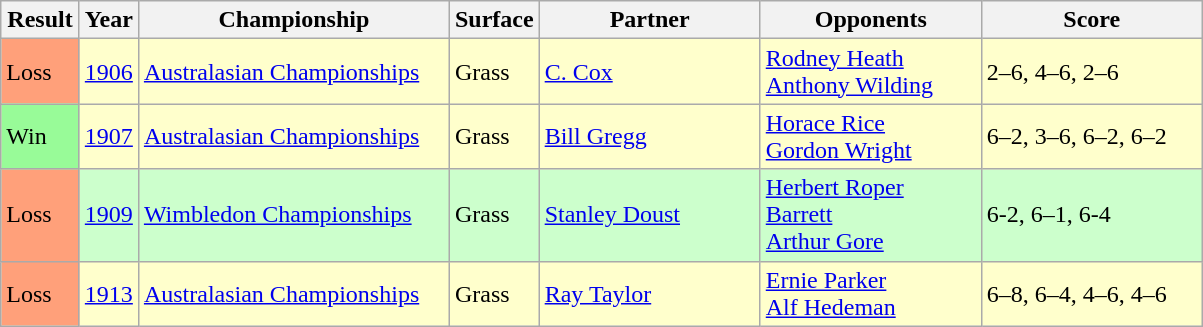<table class="sortable wikitable">
<tr>
<th style="width:45px">Result</th>
<th style="width:30px">Year</th>
<th style="width:200px">Championship</th>
<th style="width:50px">Surface</th>
<th style="width:140px">Partner</th>
<th style="width:140px">Opponents</th>
<th style="width:140px" class="unsortable">Score</th>
</tr>
<tr style="background:#ffc;">
<td style="background:#ffa07a;">Loss</td>
<td><a href='#'>1906</a></td>
<td><a href='#'>Australasian Championships</a></td>
<td>Grass</td>
<td> <a href='#'>C. Cox</a></td>
<td> <a href='#'>Rodney Heath</a> <br>  <a href='#'>Anthony Wilding</a></td>
<td>2–6, 4–6, 2–6</td>
</tr>
<tr style="background:#ffc;">
<td style="background:#98fb98;">Win</td>
<td><a href='#'>1907</a></td>
<td><a href='#'>Australasian Championships</a></td>
<td>Grass</td>
<td> <a href='#'>Bill Gregg</a></td>
<td> <a href='#'>Horace Rice</a> <br>  <a href='#'>Gordon Wright</a></td>
<td>6–2, 3–6, 6–2, 6–2</td>
</tr>
<tr style="background:#cfc;">
<td style="background:#ffa07a;">Loss</td>
<td><a href='#'>1909</a></td>
<td><a href='#'>Wimbledon Championships</a></td>
<td>Grass</td>
<td> <a href='#'>Stanley Doust</a></td>
<td> <a href='#'>Herbert Roper Barrett</a> <br>  <a href='#'>Arthur Gore</a></td>
<td>6-2, 6–1, 6-4</td>
</tr>
<tr style="background:#ffc;">
<td style="background:#ffa07a;">Loss</td>
<td><a href='#'>1913</a></td>
<td><a href='#'>Australasian Championships</a></td>
<td>Grass</td>
<td> <a href='#'>Ray Taylor</a></td>
<td> <a href='#'>Ernie Parker</a> <br>  <a href='#'>Alf Hedeman</a></td>
<td>6–8, 6–4, 4–6, 4–6</td>
</tr>
</table>
